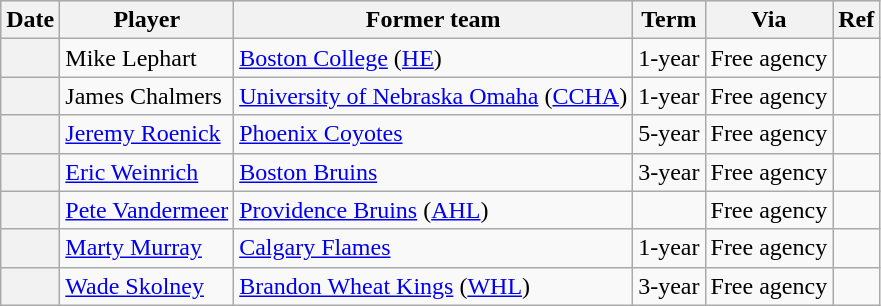<table class="wikitable plainrowheaders">
<tr style="background:#ddd; text-align:center;">
<th>Date</th>
<th>Player</th>
<th>Former team</th>
<th>Term</th>
<th>Via</th>
<th>Ref</th>
</tr>
<tr>
<th scope="row"></th>
<td>Mike Lephart</td>
<td><a href='#'>Boston College</a> (<a href='#'>HE</a>)</td>
<td>1-year</td>
<td>Free agency</td>
<td></td>
</tr>
<tr>
<th scope="row"></th>
<td>James Chalmers</td>
<td><a href='#'>University of Nebraska Omaha</a> (<a href='#'>CCHA</a>)</td>
<td>1-year</td>
<td>Free agency</td>
<td></td>
</tr>
<tr>
<th scope="row"></th>
<td><a href='#'>Jeremy Roenick</a></td>
<td><a href='#'>Phoenix Coyotes</a></td>
<td>5-year</td>
<td>Free agency</td>
<td></td>
</tr>
<tr>
<th scope="row"></th>
<td><a href='#'>Eric Weinrich</a></td>
<td><a href='#'>Boston Bruins</a></td>
<td>3-year</td>
<td>Free agency</td>
<td></td>
</tr>
<tr>
<th scope="row"></th>
<td><a href='#'>Pete Vandermeer</a></td>
<td><a href='#'>Providence Bruins</a> (<a href='#'>AHL</a>)</td>
<td></td>
<td>Free agency</td>
<td></td>
</tr>
<tr>
<th scope="row"></th>
<td><a href='#'>Marty Murray</a></td>
<td><a href='#'>Calgary Flames</a></td>
<td>1-year</td>
<td>Free agency</td>
<td></td>
</tr>
<tr>
<th scope="row"></th>
<td><a href='#'>Wade Skolney</a></td>
<td><a href='#'>Brandon Wheat Kings</a> (<a href='#'>WHL</a>)</td>
<td>3-year</td>
<td>Free agency</td>
<td></td>
</tr>
</table>
